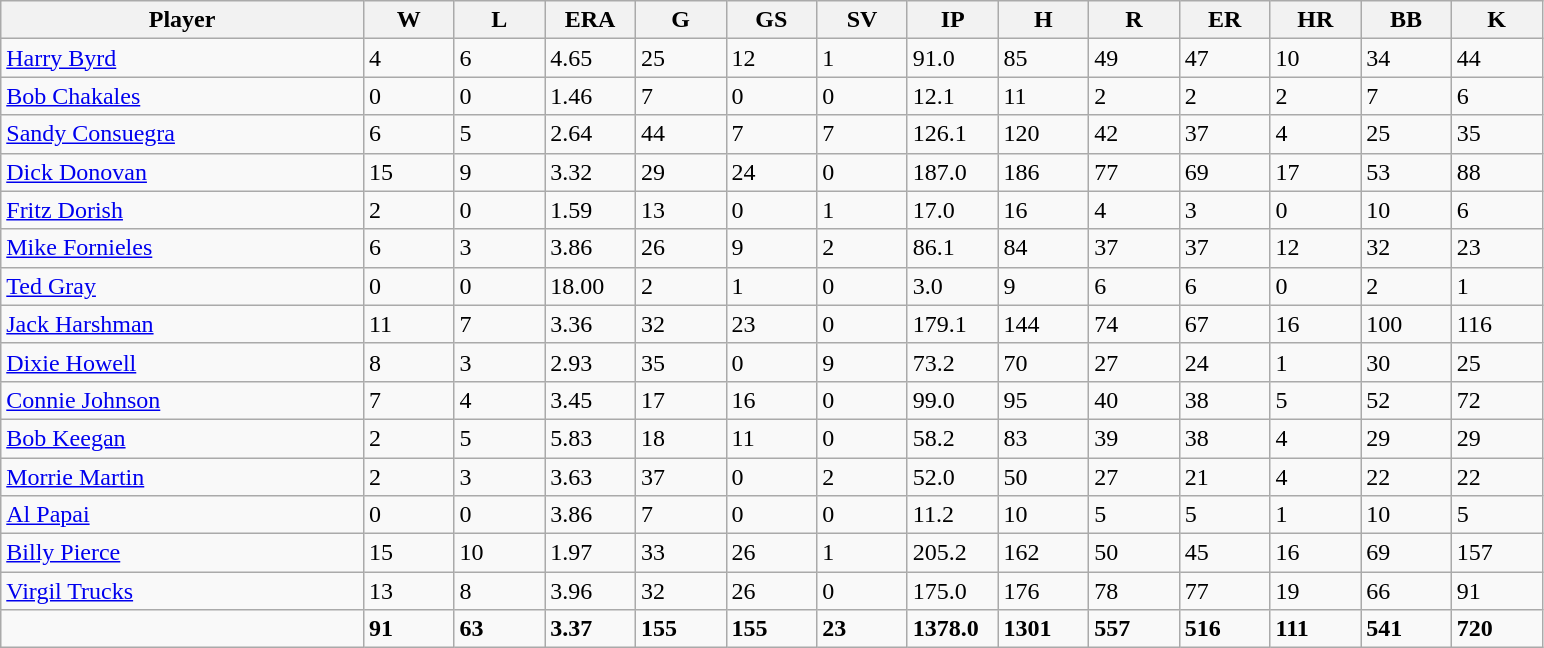<table class="wikitable sortable">
<tr>
<th width="20%">Player</th>
<th width="5%">W</th>
<th width="5%">L</th>
<th width="5%">ERA</th>
<th width="5%">G</th>
<th width="5%">GS</th>
<th width="5%">SV</th>
<th width="5%">IP</th>
<th width="5%">H</th>
<th width="5%">R</th>
<th width="5%">ER</th>
<th width="5%">HR</th>
<th width="5%">BB</th>
<th width="5%">K</th>
</tr>
<tr>
<td><a href='#'>Harry Byrd</a></td>
<td>4</td>
<td>6</td>
<td>4.65</td>
<td>25</td>
<td>12</td>
<td>1</td>
<td>91.0</td>
<td>85</td>
<td>49</td>
<td>47</td>
<td>10</td>
<td>34</td>
<td>44</td>
</tr>
<tr>
<td><a href='#'>Bob Chakales</a></td>
<td>0</td>
<td>0</td>
<td>1.46</td>
<td>7</td>
<td>0</td>
<td>0</td>
<td>12.1</td>
<td>11</td>
<td>2</td>
<td>2</td>
<td>2</td>
<td>7</td>
<td>6</td>
</tr>
<tr>
<td><a href='#'>Sandy Consuegra</a></td>
<td>6</td>
<td>5</td>
<td>2.64</td>
<td>44</td>
<td>7</td>
<td>7</td>
<td>126.1</td>
<td>120</td>
<td>42</td>
<td>37</td>
<td>4</td>
<td>25</td>
<td>35</td>
</tr>
<tr>
<td><a href='#'>Dick Donovan</a></td>
<td>15</td>
<td>9</td>
<td>3.32</td>
<td>29</td>
<td>24</td>
<td>0</td>
<td>187.0</td>
<td>186</td>
<td>77</td>
<td>69</td>
<td>17</td>
<td>53</td>
<td>88</td>
</tr>
<tr>
<td><a href='#'>Fritz Dorish</a></td>
<td>2</td>
<td>0</td>
<td>1.59</td>
<td>13</td>
<td>0</td>
<td>1</td>
<td>17.0</td>
<td>16</td>
<td>4</td>
<td>3</td>
<td>0</td>
<td>10</td>
<td>6</td>
</tr>
<tr>
<td><a href='#'>Mike Fornieles</a></td>
<td>6</td>
<td>3</td>
<td>3.86</td>
<td>26</td>
<td>9</td>
<td>2</td>
<td>86.1</td>
<td>84</td>
<td>37</td>
<td>37</td>
<td>12</td>
<td>32</td>
<td>23</td>
</tr>
<tr>
<td><a href='#'>Ted Gray</a></td>
<td>0</td>
<td>0</td>
<td>18.00</td>
<td>2</td>
<td>1</td>
<td>0</td>
<td>3.0</td>
<td>9</td>
<td>6</td>
<td>6</td>
<td>0</td>
<td>2</td>
<td>1</td>
</tr>
<tr>
<td><a href='#'>Jack Harshman</a></td>
<td>11</td>
<td>7</td>
<td>3.36</td>
<td>32</td>
<td>23</td>
<td>0</td>
<td>179.1</td>
<td>144</td>
<td>74</td>
<td>67</td>
<td>16</td>
<td>100</td>
<td>116</td>
</tr>
<tr>
<td><a href='#'>Dixie Howell</a></td>
<td>8</td>
<td>3</td>
<td>2.93</td>
<td>35</td>
<td>0</td>
<td>9</td>
<td>73.2</td>
<td>70</td>
<td>27</td>
<td>24</td>
<td>1</td>
<td>30</td>
<td>25</td>
</tr>
<tr>
<td><a href='#'>Connie Johnson</a></td>
<td>7</td>
<td>4</td>
<td>3.45</td>
<td>17</td>
<td>16</td>
<td>0</td>
<td>99.0</td>
<td>95</td>
<td>40</td>
<td>38</td>
<td>5</td>
<td>52</td>
<td>72</td>
</tr>
<tr>
<td><a href='#'>Bob Keegan</a></td>
<td>2</td>
<td>5</td>
<td>5.83</td>
<td>18</td>
<td>11</td>
<td>0</td>
<td>58.2</td>
<td>83</td>
<td>39</td>
<td>38</td>
<td>4</td>
<td>29</td>
<td>29</td>
</tr>
<tr>
<td><a href='#'>Morrie Martin</a></td>
<td>2</td>
<td>3</td>
<td>3.63</td>
<td>37</td>
<td>0</td>
<td>2</td>
<td>52.0</td>
<td>50</td>
<td>27</td>
<td>21</td>
<td>4</td>
<td>22</td>
<td>22</td>
</tr>
<tr>
<td><a href='#'>Al Papai</a></td>
<td>0</td>
<td>0</td>
<td>3.86</td>
<td>7</td>
<td>0</td>
<td>0</td>
<td>11.2</td>
<td>10</td>
<td>5</td>
<td>5</td>
<td>1</td>
<td>10</td>
<td>5</td>
</tr>
<tr>
<td><a href='#'>Billy Pierce</a></td>
<td>15</td>
<td>10</td>
<td>1.97</td>
<td>33</td>
<td>26</td>
<td>1</td>
<td>205.2</td>
<td>162</td>
<td>50</td>
<td>45</td>
<td>16</td>
<td>69</td>
<td>157</td>
</tr>
<tr>
<td><a href='#'>Virgil Trucks</a></td>
<td>13</td>
<td>8</td>
<td>3.96</td>
<td>32</td>
<td>26</td>
<td>0</td>
<td>175.0</td>
<td>176</td>
<td>78</td>
<td>77</td>
<td>19</td>
<td>66</td>
<td>91</td>
</tr>
<tr class="sortbottom">
<td></td>
<td><strong>91</strong></td>
<td><strong>63</strong></td>
<td><strong>3.37</strong></td>
<td><strong>155</strong></td>
<td><strong>155</strong></td>
<td><strong>23</strong></td>
<td><strong>1378.0</strong></td>
<td><strong>1301</strong></td>
<td><strong>557</strong></td>
<td><strong>516</strong></td>
<td><strong>111</strong></td>
<td><strong>541</strong></td>
<td><strong>720</strong></td>
</tr>
</table>
